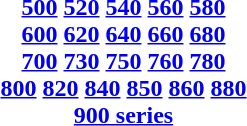<table id="toc" class="toc" align="right" summary="Contents">
<tr>
<th><br><a href='#'>500</a> <a href='#'>520</a> <a href='#'>540</a> <a href='#'>560</a> <a href='#'>580</a><br>
<a href='#'>600</a> <a href='#'>620</a> <a href='#'>640</a> <a href='#'>660</a> <a href='#'>680</a><br>
<a href='#'>700</a> <a href='#'>730</a> <a href='#'>750</a> <a href='#'>760</a> <a href='#'>780</a><br>
<a href='#'>800</a> <a href='#'>820</a> <a href='#'>840</a> <a href='#'>850</a> <a href='#'>860</a> <a href='#'>880</a><br>
<a href='#'>900 series</a></th>
</tr>
<tr>
</tr>
</table>
